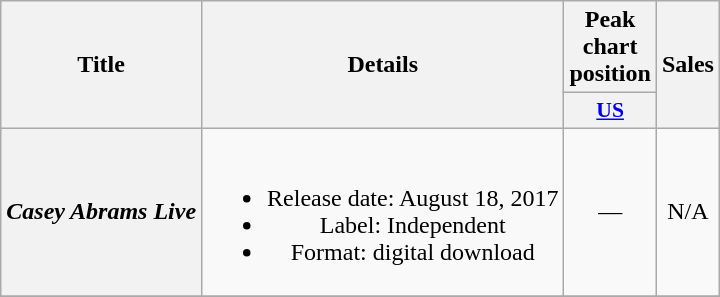<table class="wikitable plainrowheaders" style="text-align:center;">
<tr>
<th scope="col" rowspan="2">Title</th>
<th scope="col" rowspan="2">Details</th>
<th scope="col" colspan="1">Peak chart position</th>
<th scope="col" rowspan="2">Sales</th>
</tr>
<tr>
<th scope="col" style="width:3em;font-size:90%;"><a href='#'>US</a></th>
</tr>
<tr>
<th scope="row"><em>Casey Abrams Live</em></th>
<td><br><ul><li>Release date: August 18, 2017</li><li>Label: Independent</li><li>Format: digital download</li></ul></td>
<td>—</td>
<td>N/A</td>
</tr>
<tr>
</tr>
</table>
